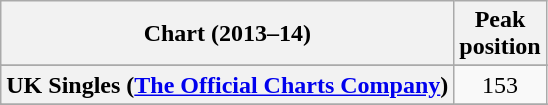<table class="wikitable sortable plainrowheaders">
<tr>
<th>Chart (2013–14)</th>
<th>Peak<br>position</th>
</tr>
<tr>
</tr>
<tr>
</tr>
<tr>
</tr>
<tr>
</tr>
<tr>
<th scope="row">UK Singles (<a href='#'>The Official Charts Company</a>)</th>
<td align="center">153</td>
</tr>
<tr>
</tr>
<tr>
</tr>
<tr>
</tr>
<tr>
</tr>
<tr>
</tr>
</table>
